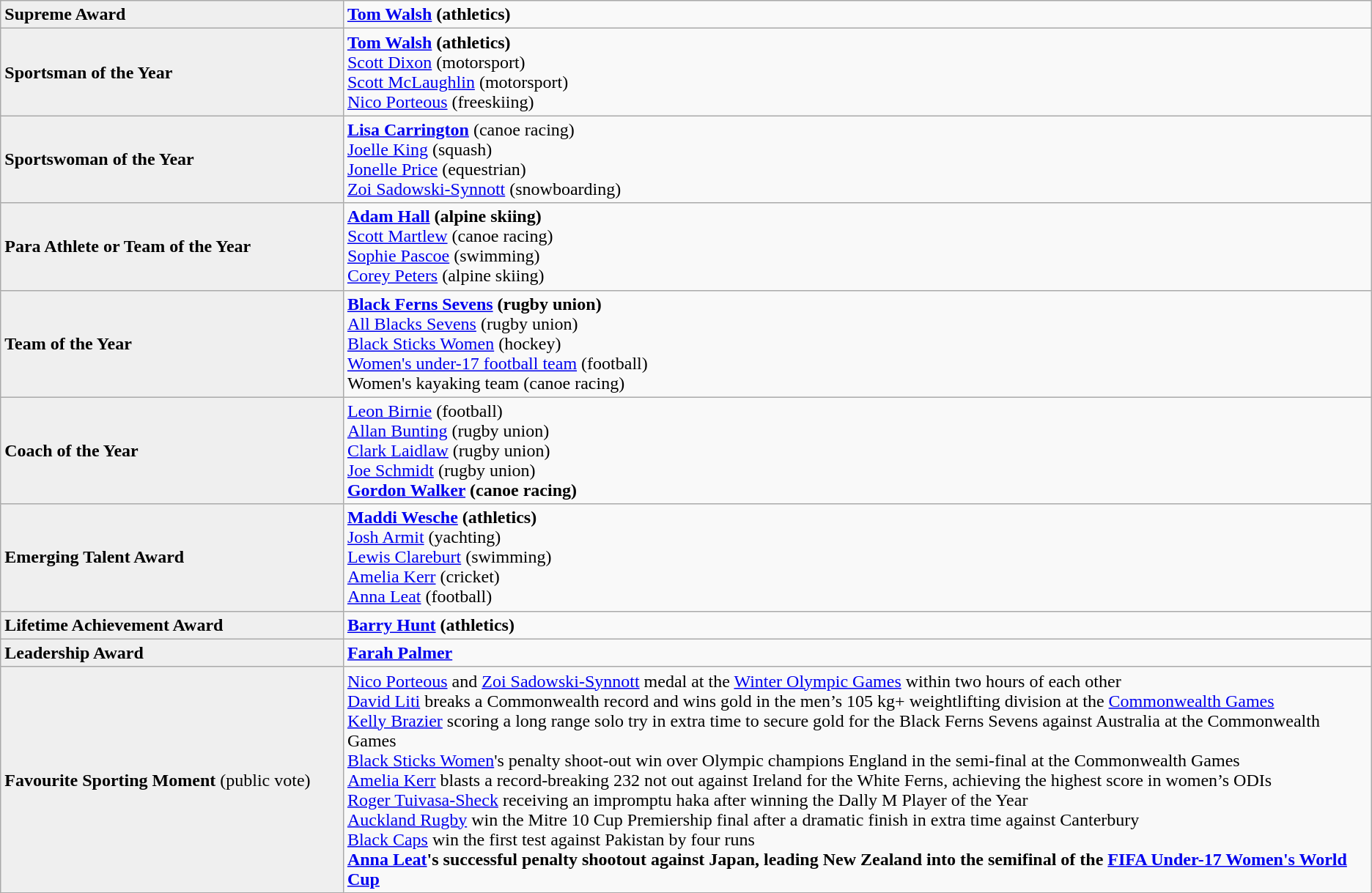<table class="wikitable">
<tr>
<td style="background:#efefef; vertical-align:top;"><strong>Supreme Award</strong></td>
<td><strong><a href='#'>Tom Walsh</a> (athletics)</strong></td>
</tr>
<tr>
<td style="background:#efefef;"><strong>Sportsman of the Year</strong></td>
<td><strong><a href='#'>Tom Walsh</a> (athletics)</strong> <br> <a href='#'>Scott Dixon</a> (motorsport)<br> <a href='#'>Scott McLaughlin</a> (motorsport)<br> <a href='#'>Nico Porteous</a> (freeskiing)</td>
</tr>
<tr>
<td style="background:#efefef;"><strong>Sportswoman of the Year</strong></td>
<td><strong><a href='#'>Lisa Carrington</a></strong> (canoe racing)<br> <a href='#'>Joelle King</a> (squash)<br> <a href='#'>Jonelle Price</a> (equestrian)<br> <a href='#'>Zoi Sadowski-Synnott</a> (snowboarding)</td>
</tr>
<tr>
<td style="background:#efefef;"><strong>Para Athlete or Team of the Year</strong></td>
<td><strong><a href='#'>Adam Hall</a> (alpine skiing)</strong><br> <a href='#'>Scott Martlew</a> (canoe racing)<br> <a href='#'>Sophie Pascoe</a> (swimming)<br> <a href='#'>Corey Peters</a> (alpine skiing)</td>
</tr>
<tr>
<td style="background:#efefef;"><strong>Team of the Year</strong></td>
<td><strong><a href='#'>Black Ferns Sevens</a> (rugby union)</strong><br> <a href='#'>All Blacks Sevens</a> (rugby union)<br> <a href='#'>Black Sticks Women</a> (hockey) <br> <a href='#'>Women's under-17 football team</a> (football)<br> Women's kayaking team (canoe racing)</td>
</tr>
<tr>
<td style="background:#efefef;"><strong>Coach of the Year</strong></td>
<td><a href='#'>Leon Birnie</a> (football)<br><a href='#'>Allan Bunting</a> (rugby union)<br> <a href='#'>Clark Laidlaw</a> (rugby union)<br> <a href='#'>Joe Schmidt</a> (rugby union)<br> <strong><a href='#'>Gordon Walker</a> (canoe racing)</strong></td>
</tr>
<tr>
<td style="background:#efefef;"><strong>Emerging Talent Award</strong></td>
<td><strong><a href='#'>Maddi Wesche</a> (athletics)</strong><br><a href='#'>Josh Armit</a> (yachting)<br> <a href='#'>Lewis Clareburt</a> (swimming)<br> <a href='#'>Amelia Kerr</a> (cricket)<br> <a href='#'>Anna Leat</a> (football)</td>
</tr>
<tr>
<td style="background:#efefef; width:25%;"><strong>Lifetime Achievement Award</strong></td>
<td><strong><a href='#'>Barry Hunt</a> (athletics)</strong></td>
</tr>
<tr>
<td style="background:#efefef; width:25%;"><strong>Leadership Award</strong></td>
<td><strong><a href='#'>Farah Palmer</a></strong></td>
</tr>
<tr>
<td style="background:#efefef; width:25%;"><strong>Favourite Sporting Moment</strong> (public vote)</td>
<td><a href='#'>Nico Porteous</a> and <a href='#'>Zoi Sadowski-Synnott</a> medal at the <a href='#'>Winter Olympic Games</a> within two hours of each other<br><a href='#'>David Liti</a> breaks a Commonwealth record and wins gold in the men’s 105 kg+ weightlifting division at the <a href='#'>Commonwealth Games</a><br><a href='#'>Kelly Brazier</a> scoring a long range solo try in extra time to secure gold for the Black Ferns Sevens against Australia at the Commonwealth Games<br><a href='#'>Black Sticks Women</a>'s penalty shoot-out win over Olympic champions England in the semi-final at the Commonwealth Games<br><a href='#'>Amelia Kerr</a> blasts a record-breaking 232 not out against Ireland for the White Ferns, achieving the highest score in women’s ODIs<br><a href='#'>Roger Tuivasa-Sheck</a> receiving an impromptu haka after winning the Dally M Player of the Year <br><a href='#'>Auckland Rugby</a> win the Mitre 10 Cup Premiership final after a dramatic finish in extra time against Canterbury <br><a href='#'>Black Caps</a> win the first test against Pakistan by four runs <br><strong><a href='#'>Anna Leat</a>'s successful penalty shootout against Japan, leading New Zealand into the semifinal of the <a href='#'>FIFA Under-17 Women's World Cup</a></strong></td>
</tr>
</table>
